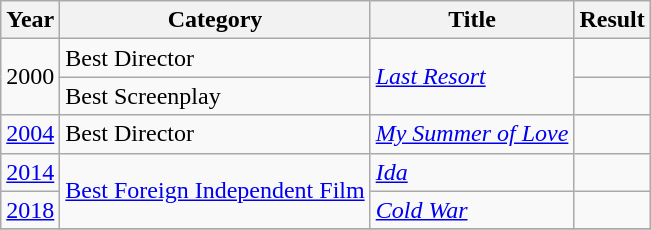<table class=wikitable>
<tr>
<th scope="col">Year</th>
<th scope="col">Category</th>
<th scope="col">Title</th>
<th scope="col">Result</th>
</tr>
<tr>
<td rowspan=2>2000</td>
<td>Best Director</td>
<td rowspan="2"><em><a href='#'>Last Resort</a></em></td>
<td></td>
</tr>
<tr>
<td>Best Screenplay</td>
<td></td>
</tr>
<tr>
<td><a href='#'>2004</a></td>
<td>Best Director</td>
<td><em><a href='#'>My Summer of Love</a></em></td>
<td></td>
</tr>
<tr>
<td><a href='#'>2014</a></td>
<td rowspan="2"><a href='#'>Best Foreign Independent Film</a></td>
<td><em><a href='#'>Ida</a></em></td>
<td></td>
</tr>
<tr>
<td><a href='#'>2018</a></td>
<td><em><a href='#'>Cold War</a></em></td>
<td></td>
</tr>
<tr>
</tr>
</table>
